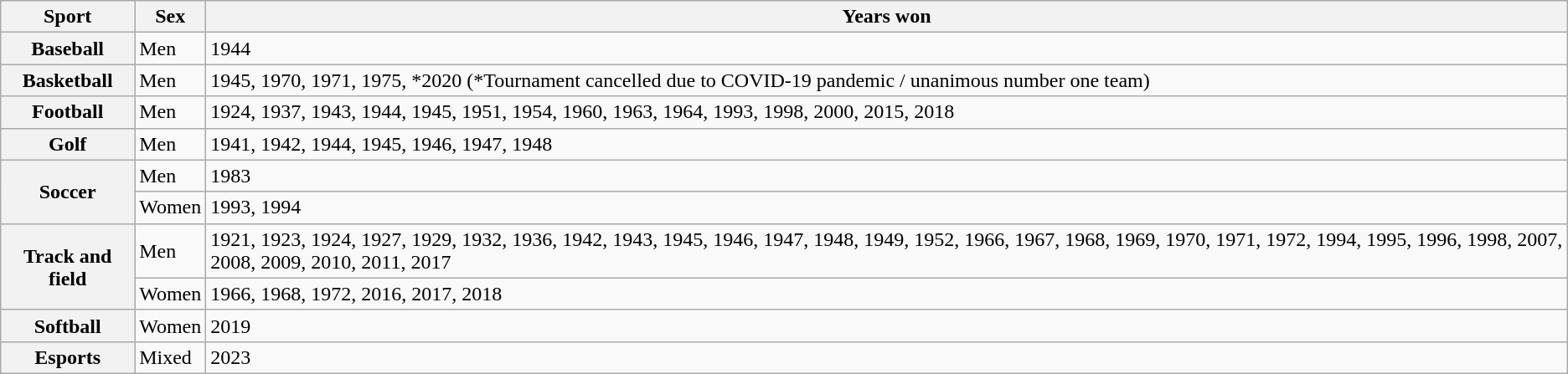<table class="wikitable">
<tr>
<th scope="col">Sport</th>
<th scope="col">Sex</th>
<th scope="col">Years won</th>
</tr>
<tr>
<th rowspan="1" scope="row">Baseball</th>
<td>Men</td>
<td>1944</td>
</tr>
<tr>
<th rowspan="1" scope="row">Basketball</th>
<td>Men</td>
<td>1945, 1970, 1971, 1975, *2020 (*Tournament cancelled due to COVID-19 pandemic / unanimous number one team)</td>
</tr>
<tr>
<th rowspan="1" scope="row">Football</th>
<td>Men</td>
<td>1924, 1937, 1943, 1944, 1945, 1951, 1954, 1960, 1963, 1964, 1993, 1998, 2000, 2015, 2018</td>
</tr>
<tr>
<th rowspan="1" scope="row">Golf</th>
<td>Men</td>
<td>1941, 1942, 1944, 1945, 1946, 1947, 1948</td>
</tr>
<tr>
<th rowspan="2" scope="row">Soccer</th>
<td>Men</td>
<td>1983</td>
</tr>
<tr>
<td>Women</td>
<td>1993, 1994</td>
</tr>
<tr>
<th rowspan="2" scope="row">Track and field</th>
<td>Men</td>
<td>1921, 1923, 1924, 1927, 1929, 1932, 1936, 1942, 1943, 1945, 1946, 1947, 1948, 1949, 1952, 1966, 1967, 1968, 1969, 1970, 1971, 1972, 1994, 1995, 1996, 1998, 2007, 2008, 2009, 2010, 2011, 2017</td>
</tr>
<tr>
<td>Women</td>
<td>1966, 1968, 1972, 2016, 2017, 2018</td>
</tr>
<tr>
<th rowspan="1" scope="row">Softball</th>
<td>Women</td>
<td>2019</td>
</tr>
<tr>
<th>Esports</th>
<td>Mixed</td>
<td>2023</td>
</tr>
</table>
